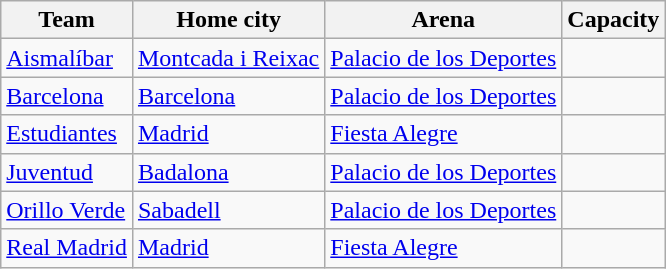<table class="wikitable sortable">
<tr>
<th>Team</th>
<th>Home city</th>
<th>Arena</th>
<th>Capacity</th>
</tr>
<tr>
<td><a href='#'>Aismalíbar</a></td>
<td><a href='#'>Montcada i Reixac</a></td>
<td><a href='#'>Palacio de los Deportes</a></td>
<td style="text-align:center"></td>
</tr>
<tr>
<td><a href='#'>Barcelona</a></td>
<td><a href='#'>Barcelona</a></td>
<td><a href='#'>Palacio de los Deportes</a></td>
<td style="text-align:center"></td>
</tr>
<tr>
<td><a href='#'>Estudiantes</a></td>
<td><a href='#'>Madrid</a></td>
<td><a href='#'>Fiesta Alegre</a></td>
<td style="text-align:center"></td>
</tr>
<tr>
<td><a href='#'>Juventud</a></td>
<td><a href='#'>Badalona</a></td>
<td><a href='#'>Palacio de los Deportes</a></td>
<td style="text-align:center"></td>
</tr>
<tr>
<td><a href='#'>Orillo Verde</a></td>
<td><a href='#'>Sabadell</a></td>
<td><a href='#'>Palacio de los Deportes</a></td>
<td style="text-align:center"></td>
</tr>
<tr>
<td><a href='#'>Real Madrid</a></td>
<td><a href='#'>Madrid</a></td>
<td><a href='#'>Fiesta Alegre</a></td>
<td style="text-align:center"></td>
</tr>
</table>
